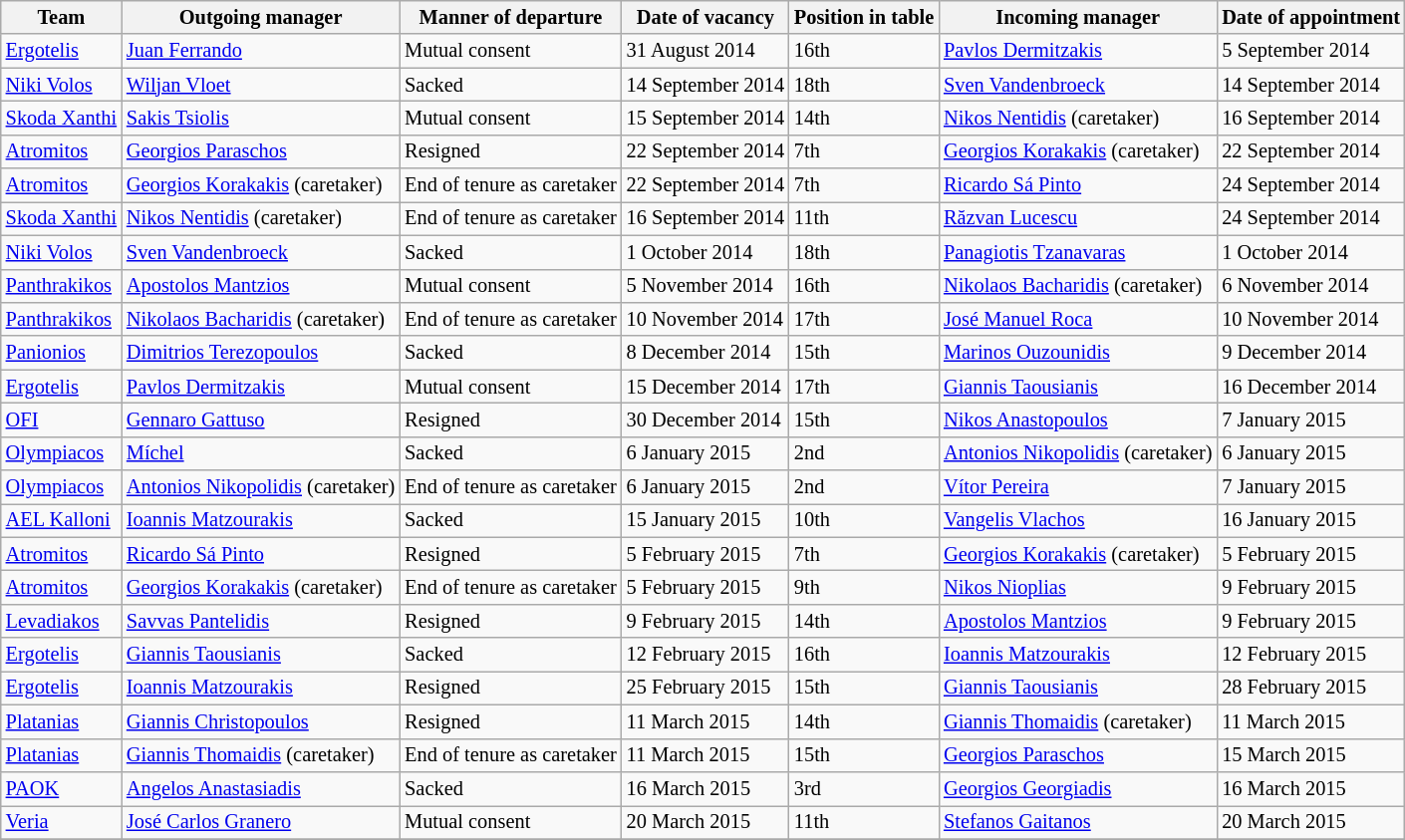<table class="wikitable" style="font-size: 85%">
<tr>
<th>Team</th>
<th>Outgoing manager</th>
<th>Manner of departure</th>
<th>Date of vacancy</th>
<th>Position in table</th>
<th>Incoming manager</th>
<th>Date of appointment</th>
</tr>
<tr>
<td><a href='#'>Ergotelis</a></td>
<td> <a href='#'>Juan Ferrando</a></td>
<td>Mutual consent</td>
<td>31 August 2014</td>
<td>16th</td>
<td> <a href='#'>Pavlos Dermitzakis</a></td>
<td>5 September 2014</td>
</tr>
<tr>
<td><a href='#'>Niki Volos</a></td>
<td> <a href='#'>Wiljan Vloet</a></td>
<td>Sacked</td>
<td>14 September 2014</td>
<td>18th</td>
<td> <a href='#'>Sven Vandenbroeck</a></td>
<td>14 September 2014</td>
</tr>
<tr>
<td><a href='#'>Skoda Xanthi</a></td>
<td> <a href='#'>Sakis Tsiolis</a></td>
<td>Mutual consent</td>
<td>15 September 2014</td>
<td>14th</td>
<td> <a href='#'>Nikos Nentidis</a> (caretaker)</td>
<td>16 September 2014</td>
</tr>
<tr>
<td><a href='#'>Atromitos</a></td>
<td> <a href='#'>Georgios Paraschos</a></td>
<td>Resigned</td>
<td>22 September 2014</td>
<td>7th</td>
<td> <a href='#'>Georgios Korakakis</a> (caretaker)</td>
<td>22 September 2014</td>
</tr>
<tr>
<td><a href='#'>Atromitos</a></td>
<td> <a href='#'>Georgios Korakakis</a> (caretaker)</td>
<td>End of tenure as caretaker</td>
<td>22 September 2014</td>
<td>7th</td>
<td> <a href='#'>Ricardo Sá Pinto</a></td>
<td>24 September 2014</td>
</tr>
<tr>
<td><a href='#'>Skoda Xanthi</a></td>
<td> <a href='#'>Nikos Nentidis</a> (caretaker)</td>
<td>End of tenure as caretaker</td>
<td>16 September 2014</td>
<td>11th</td>
<td> <a href='#'>Răzvan Lucescu</a></td>
<td>24 September 2014</td>
</tr>
<tr>
<td><a href='#'>Niki Volos</a></td>
<td> <a href='#'>Sven Vandenbroeck</a></td>
<td>Sacked</td>
<td>1 October 2014</td>
<td>18th</td>
<td> <a href='#'>Panagiotis Tzanavaras</a></td>
<td>1 October 2014</td>
</tr>
<tr>
<td><a href='#'>Panthrakikos</a></td>
<td> <a href='#'>Apostolos Mantzios</a></td>
<td>Mutual consent</td>
<td>5 November 2014</td>
<td>16th</td>
<td> <a href='#'>Nikolaos Bacharidis</a> (caretaker)</td>
<td>6 November 2014</td>
</tr>
<tr>
<td><a href='#'>Panthrakikos</a></td>
<td> <a href='#'>Nikolaos Bacharidis</a> (caretaker)</td>
<td>End of tenure as caretaker</td>
<td>10 November 2014</td>
<td>17th</td>
<td> <a href='#'>José Manuel Roca</a></td>
<td>10 November 2014</td>
</tr>
<tr>
<td><a href='#'>Panionios</a></td>
<td> <a href='#'>Dimitrios Terezopoulos</a></td>
<td>Sacked</td>
<td>8 December 2014</td>
<td>15th</td>
<td> <a href='#'>Marinos Ouzounidis</a></td>
<td>9 December 2014</td>
</tr>
<tr>
<td><a href='#'>Ergotelis</a></td>
<td> <a href='#'>Pavlos Dermitzakis</a></td>
<td>Mutual consent</td>
<td>15 December 2014</td>
<td>17th</td>
<td> <a href='#'>Giannis Taousianis</a></td>
<td>16 December 2014</td>
</tr>
<tr>
<td><a href='#'>OFI</a></td>
<td> <a href='#'>Gennaro Gattuso</a></td>
<td>Resigned</td>
<td>30 December 2014</td>
<td>15th</td>
<td> <a href='#'>Nikos Anastopoulos</a></td>
<td>7 January 2015</td>
</tr>
<tr>
<td><a href='#'>Olympiacos</a></td>
<td> <a href='#'>Míchel</a></td>
<td>Sacked</td>
<td>6 January 2015</td>
<td>2nd</td>
<td> <a href='#'>Antonios Nikopolidis</a> (caretaker)</td>
<td>6 January 2015</td>
</tr>
<tr>
<td><a href='#'>Olympiacos</a></td>
<td> <a href='#'>Antonios Nikopolidis</a> (caretaker)</td>
<td>End of tenure as caretaker</td>
<td>6 January 2015</td>
<td>2nd</td>
<td> <a href='#'>Vítor Pereira</a></td>
<td>7 January 2015</td>
</tr>
<tr>
<td><a href='#'>AEL Kalloni</a></td>
<td> <a href='#'>Ioannis Matzourakis</a></td>
<td>Sacked</td>
<td>15 January 2015</td>
<td>10th</td>
<td> <a href='#'>Vangelis Vlachos</a></td>
<td>16 January 2015</td>
</tr>
<tr>
<td><a href='#'>Atromitos</a></td>
<td> <a href='#'>Ricardo Sá Pinto</a></td>
<td>Resigned</td>
<td>5 February 2015</td>
<td>7th</td>
<td> <a href='#'>Georgios Korakakis</a> (caretaker)</td>
<td>5 February 2015</td>
</tr>
<tr>
<td><a href='#'>Atromitos</a></td>
<td> <a href='#'>Georgios Korakakis</a> (caretaker)</td>
<td>End of tenure as caretaker</td>
<td>5 February 2015</td>
<td>9th</td>
<td> <a href='#'>Nikos Nioplias</a></td>
<td>9 February 2015</td>
</tr>
<tr>
<td><a href='#'>Levadiakos</a></td>
<td> <a href='#'>Savvas Pantelidis</a></td>
<td>Resigned</td>
<td>9 February 2015</td>
<td>14th</td>
<td> <a href='#'>Apostolos Mantzios</a></td>
<td>9 February 2015</td>
</tr>
<tr>
<td><a href='#'>Ergotelis</a></td>
<td> <a href='#'>Giannis Taousianis</a></td>
<td>Sacked</td>
<td>12 February 2015</td>
<td>16th</td>
<td> <a href='#'>Ioannis Matzourakis</a></td>
<td>12 February 2015</td>
</tr>
<tr>
<td><a href='#'>Ergotelis</a></td>
<td>   <a href='#'>Ioannis Matzourakis</a></td>
<td>Resigned</td>
<td>25 February 2015</td>
<td>15th</td>
<td> <a href='#'>Giannis Taousianis</a></td>
<td>28 February 2015</td>
</tr>
<tr>
<td><a href='#'>Platanias</a></td>
<td> <a href='#'>Giannis Christopoulos</a></td>
<td>Resigned</td>
<td>11 March 2015</td>
<td>14th</td>
<td> <a href='#'>Giannis Thomaidis</a> (caretaker)</td>
<td>11 March 2015</td>
</tr>
<tr>
<td><a href='#'>Platanias</a></td>
<td> <a href='#'>Giannis Thomaidis</a> (caretaker)</td>
<td>End of tenure as caretaker</td>
<td>11 March 2015</td>
<td>15th</td>
<td> <a href='#'>Georgios Paraschos</a></td>
<td>15 March 2015</td>
</tr>
<tr>
<td><a href='#'>PAOK</a></td>
<td> <a href='#'>Angelos Anastasiadis</a></td>
<td>Sacked</td>
<td>16 March 2015</td>
<td>3rd</td>
<td> <a href='#'>Georgios Georgiadis</a></td>
<td>16 March 2015</td>
</tr>
<tr>
<td><a href='#'>Veria</a></td>
<td> <a href='#'>José Carlos Granero</a></td>
<td>Mutual consent</td>
<td>20 March 2015</td>
<td>11th</td>
<td> <a href='#'>Stefanos Gaitanos</a></td>
<td>20 March 2015</td>
</tr>
<tr>
</tr>
</table>
